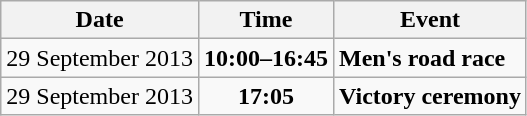<table class="wikitable">
<tr>
<th>Date</th>
<th>Time</th>
<th>Event</th>
</tr>
<tr>
<td>29 September 2013</td>
<td><strong>10:00–16:45</strong></td>
<td><strong>Men's road race</strong></td>
</tr>
<tr>
<td>29 September 2013</td>
<td align=center><strong>17:05</strong></td>
<td><strong>Victory ceremony</strong></td>
</tr>
</table>
